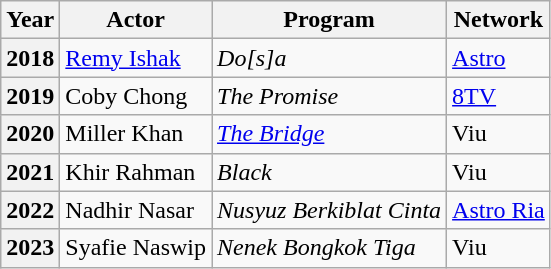<table class="wikitable plainrowheaders">
<tr>
<th>Year</th>
<th>Actor</th>
<th>Program</th>
<th>Network</th>
</tr>
<tr>
<th scope="row">2018</th>
<td><a href='#'>Remy Ishak</a></td>
<td><em>Do[s]a</em></td>
<td><a href='#'>Astro</a></td>
</tr>
<tr>
<th scope="row">2019</th>
<td>Coby Chong</td>
<td><em>The Promise</em></td>
<td><a href='#'>8TV</a></td>
</tr>
<tr>
<th scope="row">2020</th>
<td>Miller Khan</td>
<td><em><a href='#'>The Bridge</a></em></td>
<td>Viu</td>
</tr>
<tr>
<th scope="row">2021</th>
<td>Khir Rahman</td>
<td><em>Black</em></td>
<td>Viu</td>
</tr>
<tr>
<th scope="row">2022</th>
<td>Nadhir Nasar</td>
<td><em>Nusyuz Berkiblat Cinta</em></td>
<td><a href='#'>Astro Ria</a></td>
</tr>
<tr>
<th scope="row">2023</th>
<td>Syafie Naswip</td>
<td><em>Nenek Bongkok Tiga</em></td>
<td>Viu</td>
</tr>
</table>
